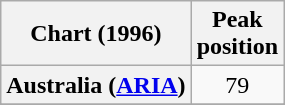<table class="wikitable sortable plainrowheaders" style="text-align:center">
<tr>
<th>Chart (1996)</th>
<th>Peak<br>position</th>
</tr>
<tr>
<th scope="row">Australia (<a href='#'>ARIA</a>)</th>
<td>79</td>
</tr>
<tr>
</tr>
<tr>
</tr>
</table>
